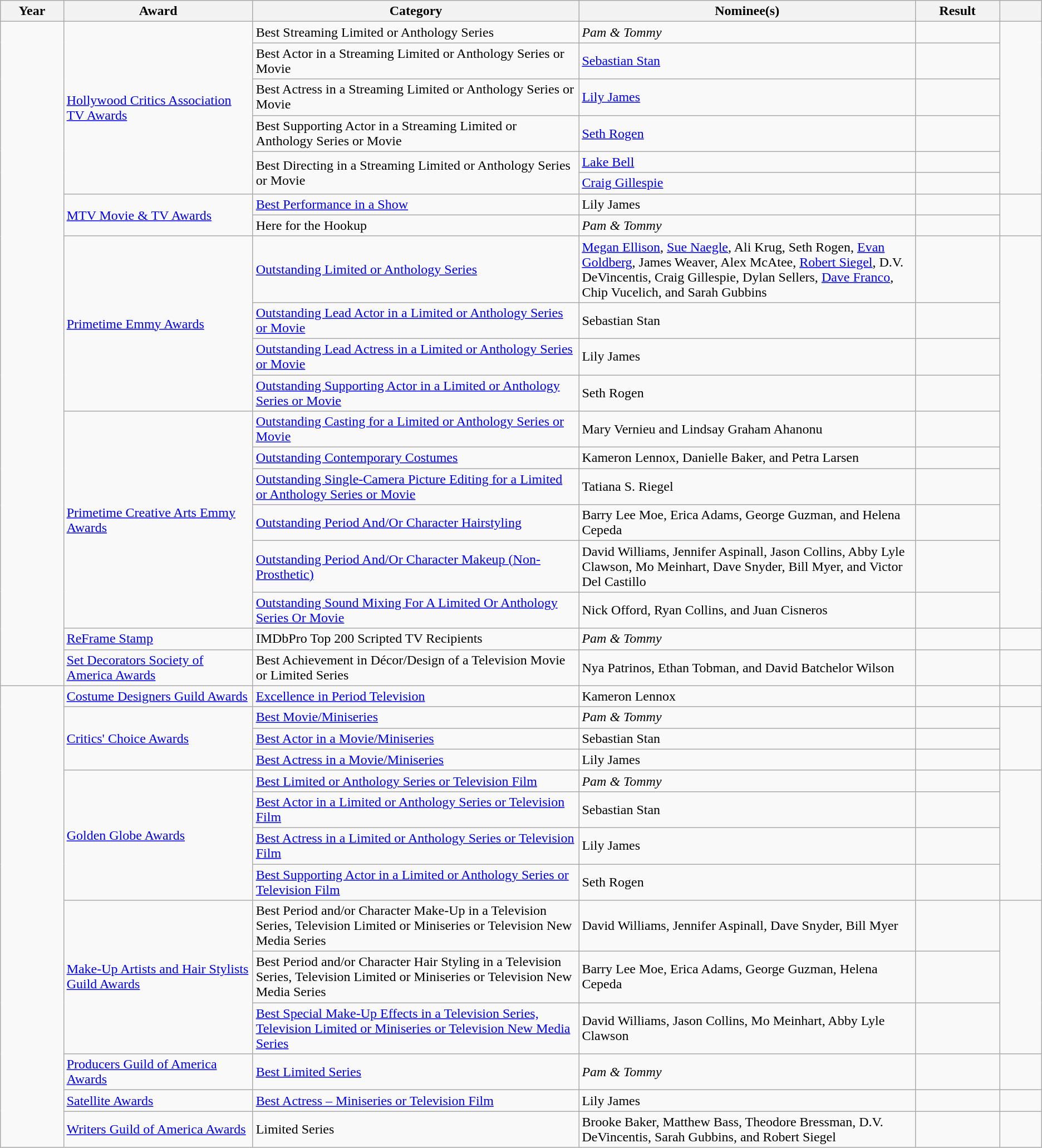<table class="wikitable">
<tr>
<th scope="col" style="width:6%;">Year</th>
<th scope="col" style="width:18%;">Award</th>
<th scope="col" style="width:31%;">Category</th>
<th scope="col" style="width:32%;">Nominee(s)</th>
<th scope="col" style="width:8%;">Result</th>
<th scope="col" style="width:4%;" class="unsortable"></th>
</tr>
<tr>
<td rowspan="20"></td>
<td rowspan="6"><a href='#'>Hollywood Critics Association TV Awards</a></td>
<td>Best Streaming Limited or Anthology Series</td>
<td><em>Pam & Tommy</em></td>
<td></td>
<td rowspan="6" align="center"></td>
</tr>
<tr>
<td>Best Actor in a Streaming Limited or Anthology Series or Movie</td>
<td><a href='#'>Sebastian Stan</a></td>
<td></td>
</tr>
<tr>
<td>Best Actress in a Streaming Limited or Anthology Series or Movie</td>
<td><a href='#'>Lily James</a></td>
<td></td>
</tr>
<tr>
<td>Best Supporting Actor in a Streaming Limited or Anthology Series or Movie</td>
<td><a href='#'>Seth Rogen</a></td>
<td></td>
</tr>
<tr>
<td rowspan="2">Best Directing in a Streaming Limited or Anthology Series or Movie</td>
<td><a href='#'>Lake Bell</a> </td>
<td></td>
</tr>
<tr>
<td><a href='#'>Craig Gillespie</a> </td>
<td></td>
</tr>
<tr>
<td rowspan="2"><a href='#'>MTV Movie & TV Awards</a></td>
<td><a href='#'>Best Performance in a Show</a></td>
<td>Lily James</td>
<td></td>
<td rowspan="2" align="center"></td>
</tr>
<tr>
<td>Here for the Hookup</td>
<td><em>Pam & Tommy</em></td>
<td></td>
</tr>
<tr>
<td rowspan="4"><a href='#'>Primetime Emmy Awards</a></td>
<td><a href='#'>Outstanding Limited or Anthology Series</a></td>
<td><a href='#'>Megan Ellison</a>, <a href='#'>Sue Naegle</a>, Ali Krug, Seth Rogen, <a href='#'>Evan Goldberg</a>, James Weaver, Alex McAtee, <a href='#'>Robert Siegel</a>, D.V. DeVincentis, Craig Gillespie, Dylan Sellers, <a href='#'>Dave Franco</a>, Chip Vucelich, and Sarah Gubbins</td>
<td></td>
<td rowspan="10" align="center"></td>
</tr>
<tr>
<td><a href='#'>Outstanding Lead Actor in a Limited or Anthology Series or Movie</a></td>
<td>Sebastian Stan</td>
<td></td>
</tr>
<tr>
<td><a href='#'>Outstanding Lead Actress in a Limited or Anthology Series or Movie</a></td>
<td>Lily James</td>
<td></td>
</tr>
<tr>
<td><a href='#'>Outstanding Supporting Actor in a Limited or Anthology Series or Movie</a></td>
<td>Seth Rogen</td>
<td></td>
</tr>
<tr>
<td rowspan="6"><a href='#'>Primetime Creative Arts Emmy Awards</a></td>
<td><a href='#'>Outstanding Casting for a Limited or Anthology Series or Movie</a></td>
<td>Mary Vernieu and Lindsay Graham Ahanonu</td>
<td></td>
</tr>
<tr>
<td><a href='#'>Outstanding Contemporary Costumes</a></td>
<td>Kameron Lennox, Danielle Baker, and Petra Larsen </td>
<td></td>
</tr>
<tr>
<td><a href='#'>Outstanding Single-Camera Picture Editing for a Limited or Anthology Series or Movie</a></td>
<td>Tatiana S. Riegel </td>
<td></td>
</tr>
<tr>
<td><a href='#'>Outstanding Period And/Or Character Hairstyling</a></td>
<td>Barry Lee Moe, Erica Adams, George Guzman, and Helena Cepeda </td>
<td></td>
</tr>
<tr>
<td><a href='#'>Outstanding Period And/Or Character Makeup (Non-Prosthetic)</a></td>
<td>David Williams, Jennifer Aspinall, Jason Collins, Abby Lyle Clawson, Mo Meinhart, Dave Snyder, Bill Myer, and Victor Del Castillo </td>
<td></td>
</tr>
<tr>
<td><a href='#'>Outstanding Sound Mixing For A Limited Or Anthology Series Or Movie</a></td>
<td>Nick Offord, Ryan Collins, and Juan Cisneros </td>
<td></td>
</tr>
<tr>
<td><a href='#'>ReFrame Stamp</a></td>
<td>IMDbPro Top 200 Scripted TV Recipients</td>
<td><em>Pam & Tommy</em></td>
<td></td>
<td style="text-align:center;"></td>
</tr>
<tr>
<td><a href='#'>Set Decorators Society of America Awards</a></td>
<td>Best Achievement in Décor/Design of a Television Movie or Limited Series</td>
<td>Nya Patrinos, Ethan Tobman, and David Batchelor Wilson</td>
<td></td>
<td align="center"></td>
</tr>
<tr>
<td rowspan="14"></td>
<td><a href='#'>Costume Designers Guild Awards</a></td>
<td><a href='#'>Excellence in Period Television</a></td>
<td>Kameron Lennox </td>
<td></td>
<td align="center"></td>
</tr>
<tr>
<td rowspan="3"><a href='#'>Critics' Choice Awards</a></td>
<td><a href='#'>Best Movie/Miniseries</a></td>
<td><em>Pam & Tommy</em></td>
<td></td>
<td rowspan="3" align="center"></td>
</tr>
<tr>
<td><a href='#'>Best Actor in a Movie/Miniseries</a></td>
<td>Sebastian Stan</td>
<td></td>
</tr>
<tr>
<td><a href='#'>Best Actress in a Movie/Miniseries</a></td>
<td>Lily James</td>
<td></td>
</tr>
<tr>
<td rowspan="4"><a href='#'>Golden Globe Awards</a></td>
<td><a href='#'>Best Limited or Anthology Series or Television Film</a></td>
<td><em>Pam & Tommy</em></td>
<td></td>
<td align="center" rowspan="4"></td>
</tr>
<tr>
<td><a href='#'>Best Actor in a Limited or Anthology Series or Television Film</a></td>
<td>Sebastian Stan</td>
<td></td>
</tr>
<tr>
<td><a href='#'>Best Actress in a Limited or Anthology Series or Television Film</a></td>
<td>Lily James</td>
<td></td>
</tr>
<tr>
<td><a href='#'>Best Supporting Actor in a Limited or Anthology Series or Television Film</a></td>
<td>Seth Rogen</td>
<td></td>
</tr>
<tr>
<td rowspan="3"><a href='#'>Make-Up Artists and Hair Stylists Guild Awards</a></td>
<td>Best Period and/or Character Make-Up in a Television Series, Television Limited or Miniseries or Television New Media Series</td>
<td>David Williams, Jennifer Aspinall, Dave Snyder, Bill Myer</td>
<td></td>
<td align="center" rowspan="3"></td>
</tr>
<tr>
<td>Best Period and/or Character Hair Styling in a Television Series, Television Limited or Miniseries or Television New Media Series</td>
<td>Barry Lee Moe, Erica Adams, George Guzman, Helena Cepeda</td>
<td></td>
</tr>
<tr>
<td><a href='#'>Best Special Make-Up Effects in a Television Series, Television Limited or Miniseries or Television New Media Series</a></td>
<td>David Williams, Jason Collins, Mo Meinhart, Abby Lyle Clawson</td>
<td></td>
</tr>
<tr>
<td><a href='#'>Producers Guild of America Awards</a></td>
<td><a href='#'>Best Limited Series</a></td>
<td><em>Pam & Tommy</em></td>
<td></td>
<td align="center"></td>
</tr>
<tr>
<td><a href='#'>Satellite Awards</a></td>
<td><a href='#'>Best Actress – Miniseries or Television Film</a></td>
<td>Lily James</td>
<td></td>
<td align="center"></td>
</tr>
<tr>
<td><a href='#'>Writers Guild of America Awards</a></td>
<td>Limited Series</td>
<td>Brooke Baker, Matthew Bass, Theodore Bressman, D.V. DeVincentis, Sarah Gubbins, and Robert Siegel</td>
<td></td>
<td align="center"></td>
</tr>
</table>
